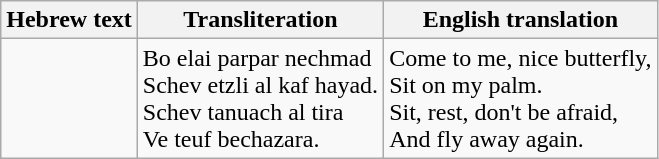<table class="wikitable">
<tr cellpadding="5" cellspacing="5">
<th>Hebrew text</th>
<th>Transliteration</th>
<th>English translation</th>
</tr>
<tr valign="top">
<td></td>
<td>Bo elai parpar nechmad<br>Schev etzli al kaf hayad.<br>Schev tanuach al tira<br>Ve teuf bechazara.</td>
<td>Come to me, nice butterfly,<br>Sit on my palm.<br>Sit, rest, don't be afraid,<br>And fly away again.</td>
</tr>
</table>
